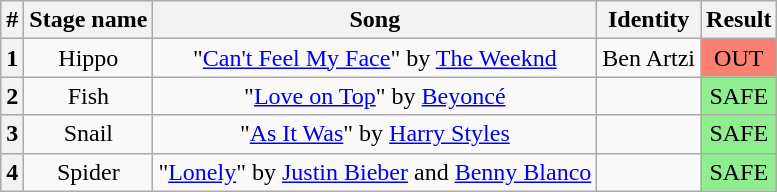<table class="wikitable plainrowheaders" style="text-align: center;">
<tr>
<th>#</th>
<th>Stage name</th>
<th>Song</th>
<th>Identity</th>
<th>Result</th>
</tr>
<tr>
<th>1</th>
<td>Hippo</td>
<td>"<a href='#'>Can't Feel My Face</a>" by <a href='#'>The Weeknd</a></td>
<td>Ben Artzi</td>
<td bgcolor="salmon">OUT</td>
</tr>
<tr>
<th>2</th>
<td>Fish</td>
<td>"<a href='#'>Love on Top</a>" by <a href='#'>Beyoncé</a></td>
<td></td>
<td bgcolor="lightgreen">SAFE</td>
</tr>
<tr>
<th>3</th>
<td>Snail</td>
<td>"<a href='#'>As It Was</a>" by <a href='#'>Harry Styles</a></td>
<td></td>
<td bgcolor="lightgreen">SAFE</td>
</tr>
<tr>
<th>4</th>
<td>Spider</td>
<td>"<a href='#'>Lonely</a>" by <a href='#'>Justin Bieber</a> and <a href='#'>Benny Blanco</a></td>
<td></td>
<td bgcolor="lightgreen">SAFE</td>
</tr>
</table>
